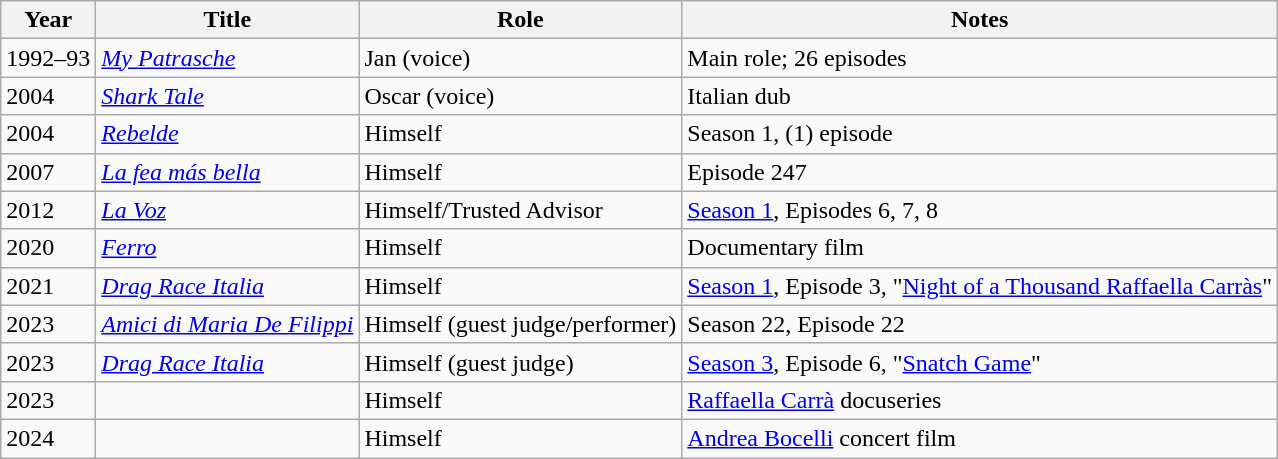<table class="wikitable">
<tr>
<th>Year</th>
<th>Title</th>
<th>Role</th>
<th>Notes</th>
</tr>
<tr>
<td>1992–93</td>
<td><em><a href='#'>My Patrasche</a></em></td>
<td>Jan (voice)</td>
<td>Main role; 26 episodes</td>
</tr>
<tr>
<td>2004</td>
<td><em><a href='#'>Shark Tale</a></em></td>
<td>Oscar (voice)</td>
<td>Italian dub</td>
</tr>
<tr>
<td>2004</td>
<td><em><a href='#'>Rebelde</a></em></td>
<td>Himself</td>
<td>Season 1, (1) episode</td>
</tr>
<tr>
<td>2007</td>
<td><em><a href='#'>La fea más bella</a></em></td>
<td>Himself</td>
<td>Episode 247</td>
</tr>
<tr>
<td>2012</td>
<td><em><a href='#'>La Voz</a></em></td>
<td>Himself/Trusted Advisor</td>
<td><a href='#'>Season 1</a>, Episodes 6, 7, 8</td>
</tr>
<tr>
<td>2020</td>
<td><em><a href='#'>Ferro</a></em></td>
<td>Himself</td>
<td>Documentary film</td>
</tr>
<tr>
<td>2021</td>
<td><em><a href='#'>Drag Race Italia</a></em></td>
<td>Himself</td>
<td><a href='#'>Season 1</a>, Episode 3, "<a href='#'>Night of a Thousand Raffaella Carràs</a>"</td>
</tr>
<tr>
<td>2023</td>
<td><em><a href='#'>Amici di Maria De Filippi</a></em></td>
<td>Himself (guest judge/performer)</td>
<td>Season 22, Episode 22</td>
</tr>
<tr>
<td>2023</td>
<td><em><a href='#'>Drag Race Italia</a></em></td>
<td>Himself (guest judge)</td>
<td><a href='#'>Season 3</a>, Episode 6, "<a href='#'>Snatch Game</a>"</td>
</tr>
<tr>
<td>2023</td>
<td><em></em></td>
<td>Himself</td>
<td><a href='#'>Raffaella Carrà</a> docuseries</td>
</tr>
<tr>
<td>2024</td>
<td><em></em></td>
<td>Himself</td>
<td><a href='#'>Andrea Bocelli</a> concert film</td>
</tr>
</table>
